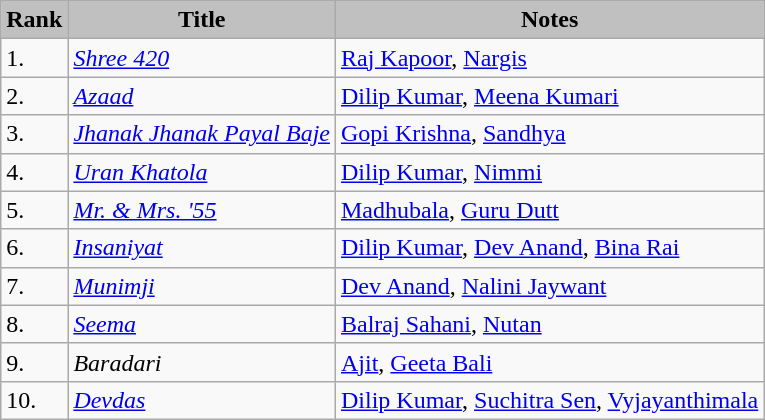<table class="wikitable">
<tr style="background:silver; text-align:center;">
<td><strong>Rank</strong></td>
<td><strong>Title</strong></td>
<td><strong>Notes</strong></td>
</tr>
<tr>
<td>1.</td>
<td><em><a href='#'>Shree 420</a></em></td>
<td><a href='#'>Raj Kapoor</a>, <a href='#'>Nargis</a></td>
</tr>
<tr>
<td>2.</td>
<td><em><a href='#'>Azaad</a></em></td>
<td><a href='#'>Dilip Kumar</a>, <a href='#'>Meena Kumari</a></td>
</tr>
<tr>
<td>3.</td>
<td><em><a href='#'>Jhanak Jhanak Payal Baje</a></em></td>
<td><a href='#'>Gopi Krishna</a>, <a href='#'>Sandhya</a></td>
</tr>
<tr>
<td>4.</td>
<td><em><a href='#'>Uran Khatola</a></em></td>
<td><a href='#'>Dilip Kumar</a>, <a href='#'>Nimmi</a></td>
</tr>
<tr>
<td>5.</td>
<td><em><a href='#'>Mr. & Mrs. '55</a></em></td>
<td><a href='#'>Madhubala</a>, <a href='#'>Guru Dutt</a></td>
</tr>
<tr>
<td>6.</td>
<td><em><a href='#'>Insaniyat</a></em></td>
<td><a href='#'>Dilip Kumar</a>, <a href='#'>Dev Anand</a>, <a href='#'>Bina Rai</a></td>
</tr>
<tr>
<td>7.</td>
<td><em><a href='#'>Munimji</a></em></td>
<td><a href='#'>Dev Anand</a>, <a href='#'>Nalini Jaywant</a></td>
</tr>
<tr>
<td>8.</td>
<td><em><a href='#'>Seema</a></em></td>
<td><a href='#'>Balraj Sahani</a>, <a href='#'>Nutan</a></td>
</tr>
<tr>
<td>9.</td>
<td><em>Baradari</em></td>
<td><a href='#'>Ajit</a>, <a href='#'>Geeta Bali</a></td>
</tr>
<tr>
<td>10.</td>
<td><em><a href='#'>Devdas</a></em></td>
<td><a href='#'>Dilip Kumar</a>, <a href='#'>Suchitra Sen</a>, <a href='#'>Vyjayanthimala</a></td>
</tr>
</table>
